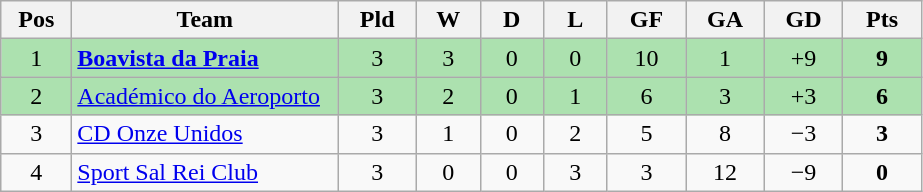<table class="wikitable" style="text-align: center;">
<tr>
<th style="width: 40px;">Pos</th>
<th style="width: 170px;">Team</th>
<th style="width: 45px;">Pld</th>
<th style="width: 35px;">W</th>
<th style="width: 35px;">D</th>
<th style="width: 35px;">L</th>
<th style="width: 45px;">GF</th>
<th style="width: 45px;">GA</th>
<th style="width: 45px;">GD</th>
<th style="width: 45px;">Pts</th>
</tr>
<tr style="background:#ACE1AF;">
<td>1</td>
<td style="text-align: left;"><strong><a href='#'>Boavista da Praia</a></strong></td>
<td>3</td>
<td>3</td>
<td>0</td>
<td>0</td>
<td>10</td>
<td>1</td>
<td>+9</td>
<td><strong>9</strong></td>
</tr>
<tr style="background:#ACE1AF;">
<td>2</td>
<td style="text-align: left;"><a href='#'>Académico do Aeroporto</a></td>
<td>3</td>
<td>2</td>
<td>0</td>
<td>1</td>
<td>6</td>
<td>3</td>
<td>+3</td>
<td><strong>6</strong></td>
</tr>
<tr>
<td>3</td>
<td style="text-align: left;"><a href='#'>CD Onze Unidos</a></td>
<td>3</td>
<td>1</td>
<td>0</td>
<td>2</td>
<td>5</td>
<td>8</td>
<td>−3</td>
<td><strong>3</strong></td>
</tr>
<tr>
<td>4</td>
<td style="text-align: left;"><a href='#'>Sport Sal Rei Club</a></td>
<td>3</td>
<td>0</td>
<td>0</td>
<td>3</td>
<td>3</td>
<td>12</td>
<td>−9</td>
<td><strong>0</strong></td>
</tr>
</table>
